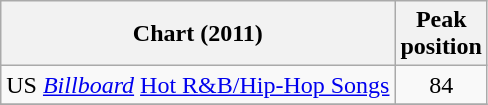<table class="wikitable sortable">
<tr>
<th>Chart (2011)</th>
<th>Peak<br>position</th>
</tr>
<tr>
<td>US <a href='#'><em>Billboard</em></a> <a href='#'>Hot R&B/Hip-Hop Songs</a></td>
<td align="center">84</td>
</tr>
<tr>
</tr>
</table>
